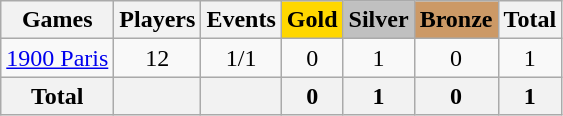<table class="wikitable sortable" style="text-align:center">
<tr>
<th>Games</th>
<th>Players</th>
<th>Events</th>
<th style="background-color:gold;">Gold</th>
<th style="background-color:silver;">Silver</th>
<th style="background-color:#c96;">Bronze</th>
<th>Total</th>
</tr>
<tr>
<td align=left><a href='#'>1900 Paris</a></td>
<td>12</td>
<td>1/1</td>
<td>0</td>
<td>1</td>
<td>0</td>
<td>1</td>
</tr>
<tr>
<th>Total</th>
<th></th>
<th></th>
<th>0</th>
<th>1</th>
<th>0</th>
<th>1</th>
</tr>
</table>
